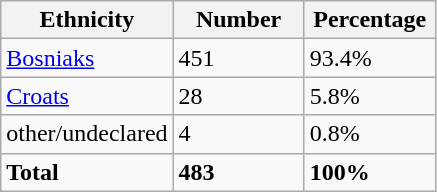<table class="wikitable">
<tr>
<th width="100px">Ethnicity</th>
<th width="80px">Number</th>
<th width="80px">Percentage</th>
</tr>
<tr>
<td><a href='#'>Bosniaks</a></td>
<td>451</td>
<td>93.4%</td>
</tr>
<tr>
<td><a href='#'>Croats</a></td>
<td>28</td>
<td>5.8%</td>
</tr>
<tr>
<td>other/undeclared</td>
<td>4</td>
<td>0.8%</td>
</tr>
<tr>
<td><strong>Total</strong></td>
<td><strong>483</strong></td>
<td><strong>100%</strong></td>
</tr>
</table>
